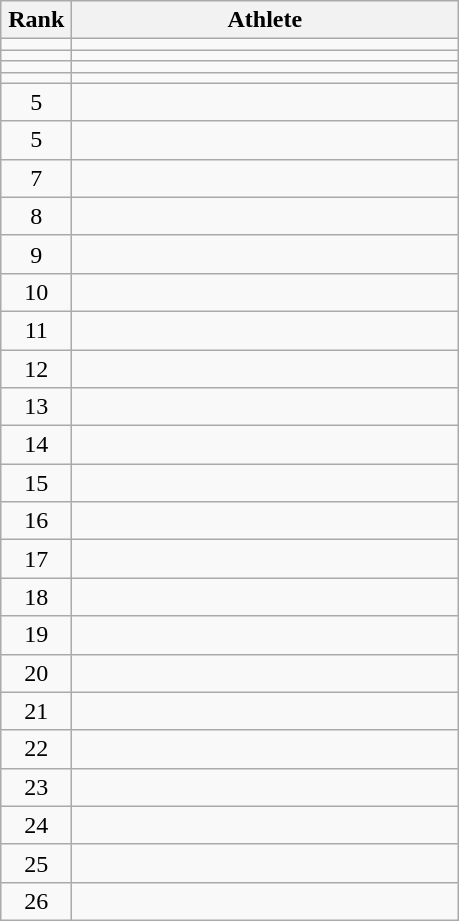<table class="wikitable" style="text-align: center;">
<tr>
<th width=40>Rank</th>
<th width=250>Athlete</th>
</tr>
<tr>
<td></td>
<td align="left"></td>
</tr>
<tr>
<td></td>
<td align="left"></td>
</tr>
<tr>
<td></td>
<td align="left"></td>
</tr>
<tr>
<td></td>
<td align="left"></td>
</tr>
<tr>
<td>5</td>
<td align="left"></td>
</tr>
<tr>
<td>5</td>
<td align="left"></td>
</tr>
<tr>
<td>7</td>
<td align="left"></td>
</tr>
<tr>
<td>8</td>
<td align="left"></td>
</tr>
<tr>
<td>9</td>
<td align="left"></td>
</tr>
<tr>
<td>10</td>
<td align="left"></td>
</tr>
<tr>
<td>11</td>
<td align="left"></td>
</tr>
<tr>
<td>12</td>
<td align="left"></td>
</tr>
<tr>
<td>13</td>
<td align="left"></td>
</tr>
<tr>
<td>14</td>
<td align="left"></td>
</tr>
<tr>
<td>15</td>
<td align="left"></td>
</tr>
<tr>
<td>16</td>
<td align="left"></td>
</tr>
<tr>
<td>17</td>
<td align="left"></td>
</tr>
<tr>
<td>18</td>
<td align="left"></td>
</tr>
<tr>
<td>19</td>
<td align="left"></td>
</tr>
<tr>
<td>20</td>
<td align="left"></td>
</tr>
<tr>
<td>21</td>
<td align="left"></td>
</tr>
<tr>
<td>22</td>
<td align="left"></td>
</tr>
<tr>
<td>23</td>
<td align="left"></td>
</tr>
<tr>
<td>24</td>
<td align="left"></td>
</tr>
<tr>
<td>25</td>
<td align="left"></td>
</tr>
<tr>
<td>26</td>
<td align="left"></td>
</tr>
</table>
